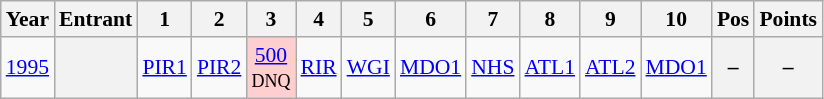<table class="wikitable" style="text-align:center; font-size:90%">
<tr>
<th>Year</th>
<th>Entrant</th>
<th>1</th>
<th>2</th>
<th>3</th>
<th>4</th>
<th>5</th>
<th>6</th>
<th>7</th>
<th>8</th>
<th>9</th>
<th>10</th>
<th>Pos</th>
<th>Points</th>
</tr>
<tr>
<td><a href='#'>1995</a></td>
<th></th>
<td><a href='#'>PIR1</a></td>
<td><a href='#'>PIR2</a></td>
<td style="background:#FFCFCF;"><a href='#'>500</a><br><small>DNQ</small></td>
<td><a href='#'>RIR</a></td>
<td><a href='#'>WGI</a></td>
<td><a href='#'>MDO1</a></td>
<td><a href='#'>NHS</a></td>
<td><a href='#'>ATL1</a></td>
<td><a href='#'>ATL2</a></td>
<td><a href='#'>MDO1</a></td>
<th>–</th>
<th>–</th>
</tr>
</table>
